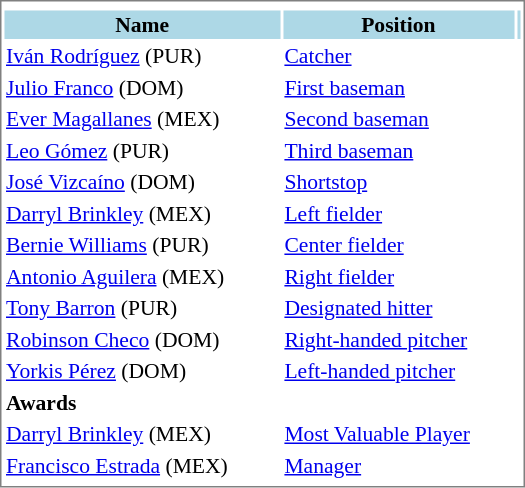<table cellpadding="1" width="350px" style="font-size: 90%; border: 1px solid gray;">
<tr align="center" style="font-size: larger;">
<td colspan=6></td>
</tr>
<tr>
<th style="background:lightblue;">Name</th>
<th style="background:lightblue;">Position</th>
<th style="background:lightblue;"></th>
</tr>
<tr>
<td><a href='#'>Iván Rodríguez</a> (PUR)</td>
<td><a href='#'>Catcher</a></td>
</tr>
<tr>
<td><a href='#'>Julio Franco</a> (DOM)</td>
<td><a href='#'>First baseman</a></td>
</tr>
<tr>
<td><a href='#'>Ever Magallanes</a> (MEX)</td>
<td><a href='#'>Second baseman</a></td>
</tr>
<tr>
<td><a href='#'>Leo Gómez</a> (PUR)</td>
<td><a href='#'>Third baseman</a></td>
</tr>
<tr>
<td><a href='#'>José Vizcaíno</a> (DOM)</td>
<td><a href='#'>Shortstop</a></td>
</tr>
<tr>
<td><a href='#'>Darryl Brinkley</a> (MEX)</td>
<td><a href='#'>Left fielder</a></td>
</tr>
<tr>
<td><a href='#'>Bernie Williams</a> (PUR)</td>
<td><a href='#'>Center fielder</a></td>
</tr>
<tr>
<td><a href='#'>Antonio Aguilera</a> (MEX)</td>
<td><a href='#'>Right fielder</a></td>
</tr>
<tr>
<td><a href='#'>Tony Barron</a> (PUR)</td>
<td><a href='#'>Designated hitter</a></td>
</tr>
<tr>
<td><a href='#'>Robinson Checo</a> (DOM)</td>
<td><a href='#'>Right-handed pitcher</a></td>
</tr>
<tr>
<td><a href='#'>Yorkis Pérez</a> (DOM)</td>
<td><a href='#'>Left-handed pitcher</a></td>
</tr>
<tr>
<td><strong>Awards</strong></td>
</tr>
<tr>
<td><a href='#'>Darryl Brinkley</a> (MEX)</td>
<td><a href='#'>Most Valuable Player</a></td>
</tr>
<tr>
<td><a href='#'>Francisco Estrada</a> (MEX)</td>
<td><a href='#'>Manager</a></td>
</tr>
<tr>
</tr>
</table>
